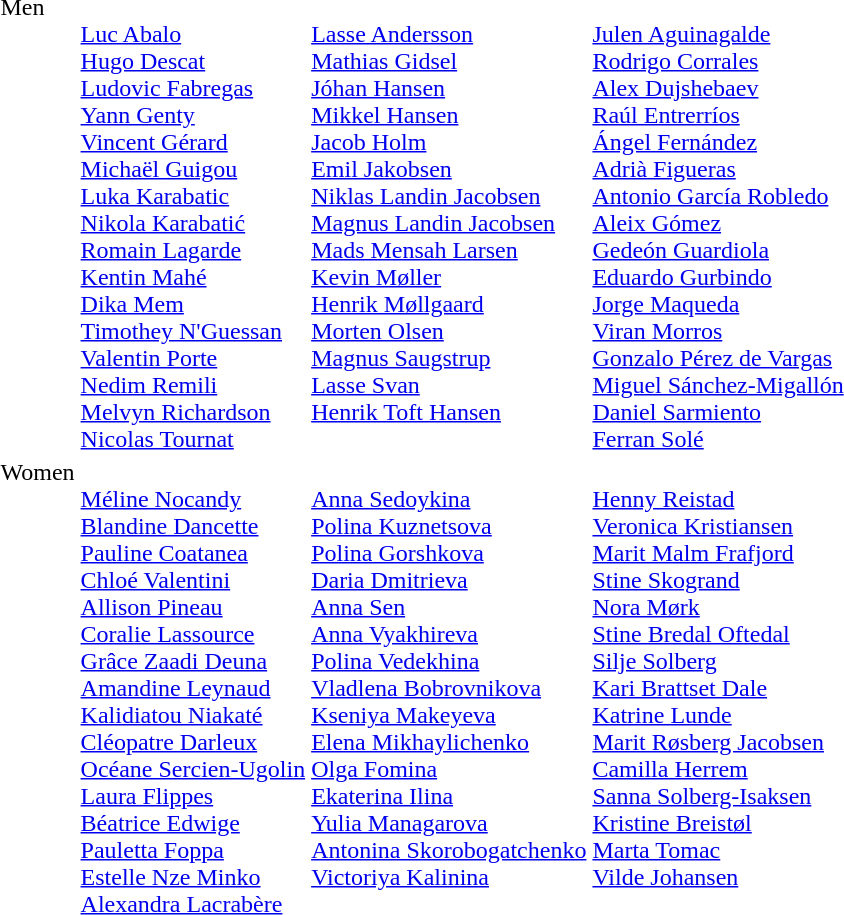<table>
<tr valign="top">
<td>Men<br></td>
<td><br><a href='#'>Luc Abalo</a><br><a href='#'>Hugo Descat</a><br><a href='#'>Ludovic Fabregas</a><br><a href='#'>Yann Genty</a><br><a href='#'>Vincent Gérard</a><br><a href='#'>Michaël Guigou</a><br><a href='#'>Luka Karabatic</a><br><a href='#'>Nikola Karabatić</a><br><a href='#'>Romain Lagarde</a><br><a href='#'>Kentin Mahé</a><br><a href='#'>Dika Mem</a><br><a href='#'>Timothey N'Guessan</a><br><a href='#'>Valentin Porte</a><br><a href='#'>Nedim Remili</a><br><a href='#'>Melvyn Richardson</a><br><a href='#'>Nicolas Tournat</a></td>
<td><br><a href='#'>Lasse Andersson</a><br><a href='#'>Mathias Gidsel</a><br><a href='#'>Jóhan Hansen</a><br><a href='#'>Mikkel Hansen</a><br><a href='#'>Jacob Holm</a><br><a href='#'>Emil Jakobsen</a><br><a href='#'>Niklas Landin Jacobsen</a><br><a href='#'>Magnus Landin Jacobsen</a><br><a href='#'>Mads Mensah Larsen</a><br><a href='#'>Kevin Møller</a><br><a href='#'>Henrik Møllgaard</a><br><a href='#'>Morten Olsen</a><br><a href='#'>Magnus Saugstrup</a><br><a href='#'>Lasse Svan</a><br><a href='#'>Henrik Toft Hansen</a></td>
<td><br><a href='#'>Julen Aguinagalde</a><br><a href='#'>Rodrigo Corrales</a><br><a href='#'>Alex Dujshebaev</a><br><a href='#'>Raúl Entrerríos</a><br><a href='#'>Ángel Fernández</a><br><a href='#'>Adrià Figueras</a><br><a href='#'>Antonio García Robledo</a><br><a href='#'>Aleix Gómez</a><br><a href='#'>Gedeón Guardiola</a><br><a href='#'>Eduardo Gurbindo</a><br><a href='#'>Jorge Maqueda</a><br><a href='#'>Viran Morros</a><br><a href='#'>Gonzalo Pérez de Vargas</a><br><a href='#'>Miguel Sánchez-Migallón</a><br><a href='#'>Daniel Sarmiento</a><br><a href='#'>Ferran Solé</a></td>
</tr>
<tr valign="top">
<td>Women<br></td>
<td><br><a href='#'>Méline Nocandy</a><br><a href='#'>Blandine Dancette</a><br><a href='#'>Pauline Coatanea</a><br><a href='#'>Chloé Valentini</a><br><a href='#'>Allison Pineau</a><br><a href='#'>Coralie Lassource</a><br><a href='#'>Grâce Zaadi Deuna</a><br><a href='#'>Amandine Leynaud</a><br><a href='#'>Kalidiatou Niakaté</a><br><a href='#'>Cléopatre Darleux</a><br><a href='#'>Océane Sercien-Ugolin</a><br><a href='#'>Laura Flippes</a><br><a href='#'>Béatrice Edwige</a><br><a href='#'>Pauletta Foppa</a><br><a href='#'>Estelle Nze Minko</a><br><a href='#'>Alexandra Lacrabère</a></td>
<td><br><a href='#'>Anna Sedoykina</a><br><a href='#'>Polina Kuznetsova</a><br><a href='#'>Polina Gorshkova</a><br><a href='#'>Daria Dmitrieva</a><br><a href='#'>Anna Sen</a><br><a href='#'>Anna Vyakhireva</a><br><a href='#'>Polina Vedekhina</a><br><a href='#'>Vladlena Bobrovnikova</a><br><a href='#'>Kseniya Makeyeva</a><br><a href='#'>Elena Mikhaylichenko</a><br><a href='#'>Olga Fomina</a><br><a href='#'>Ekaterina Ilina</a><br><a href='#'>Yulia Managarova</a><br><a href='#'>Antonina Skorobogatchenko</a><br><a href='#'>Victoriya Kalinina</a></td>
<td><br><a href='#'>Henny Reistad</a><br><a href='#'>Veronica Kristiansen</a><br><a href='#'>Marit Malm Frafjord</a><br><a href='#'>Stine Skogrand</a><br><a href='#'>Nora Mørk</a><br><a href='#'>Stine Bredal Oftedal</a><br><a href='#'>Silje Solberg</a><br><a href='#'>Kari Brattset Dale</a><br><a href='#'>Katrine Lunde</a><br><a href='#'>Marit Røsberg Jacobsen</a><br><a href='#'>Camilla Herrem</a><br><a href='#'>Sanna Solberg-Isaksen</a><br><a href='#'>Kristine Breistøl</a><br><a href='#'>Marta Tomac</a><br><a href='#'>Vilde Johansen</a></td>
</tr>
</table>
